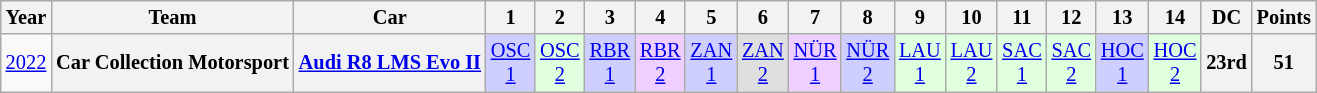<table class="wikitable" style="text-align:center; font-size:85%">
<tr>
<th>Year</th>
<th>Team</th>
<th>Car</th>
<th>1</th>
<th>2</th>
<th>3</th>
<th>4</th>
<th>5</th>
<th>6</th>
<th>7</th>
<th>8</th>
<th>9</th>
<th>10</th>
<th>11</th>
<th>12</th>
<th>13</th>
<th>14</th>
<th>DC</th>
<th>Points</th>
</tr>
<tr>
<td><a href='#'>2022</a></td>
<th nowrap>Car Collection Motorsport</th>
<th nowrap><a href='#'>Audi R8 LMS Evo II</a></th>
<td style="background:#CFCFFF;"><a href='#'>OSC<br>1</a><br></td>
<td style="background:#DFFFDF;"><a href='#'>OSC<br>2</a><br></td>
<td style="background:#CFCFFF;"><a href='#'>RBR<br>1</a><br></td>
<td style="background:#EFCFFF;"><a href='#'>RBR<br>2</a><br></td>
<td style="background:#CFCFFF;"><a href='#'>ZAN<br>1</a><br></td>
<td style="background:#DFDFDF;"><a href='#'>ZAN<br>2</a><br></td>
<td style="background:#EFCFFF;"><a href='#'>NÜR<br>1</a><br></td>
<td style="background:#CFCFFF;"><a href='#'>NÜR<br>2</a><br></td>
<td style="background:#DFFFDF;"><a href='#'>LAU<br>1</a><br></td>
<td style="background:#DFFFDF;"><a href='#'>LAU<br>2</a><br></td>
<td style="background:#DFFFDF;"><a href='#'>SAC<br>1</a><br></td>
<td style="background:#DFFFDF;"><a href='#'>SAC<br>2</a><br></td>
<td style="background:#CFCFFF;"><a href='#'>HOC<br>1</a><br></td>
<td style="background:#DFFFDF;"><a href='#'>HOC<br>2</a><br></td>
<th>23rd</th>
<th>51</th>
</tr>
</table>
